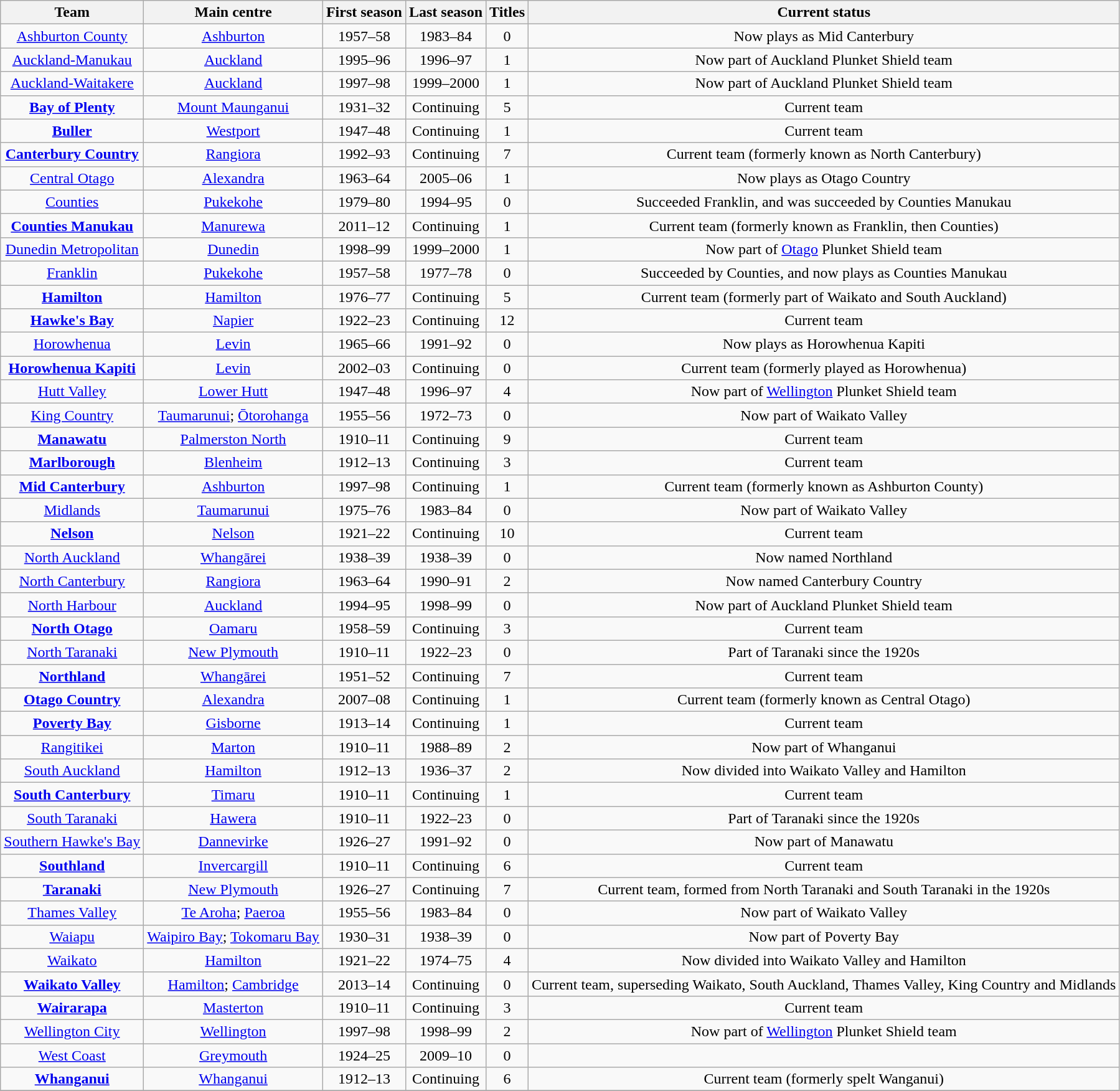<table class="wikitable sortable">
<tr align="center">
<th>Team</th>
<th>Main centre</th>
<th>First season</th>
<th>Last season</th>
<th>Titles</th>
<th>Current status</th>
</tr>
<tr align="center">
<td><a href='#'>Ashburton County</a></td>
<td><a href='#'>Ashburton</a></td>
<td>1957–58</td>
<td>1983–84</td>
<td>0</td>
<td>Now plays as Mid Canterbury</td>
</tr>
<tr align="center">
<td><a href='#'>Auckland-Manukau</a></td>
<td><a href='#'>Auckland</a></td>
<td>1995–96</td>
<td>1996–97</td>
<td>1</td>
<td>Now part of Auckland Plunket Shield team</td>
</tr>
<tr align="center">
<td><a href='#'>Auckland-Waitakere</a></td>
<td><a href='#'>Auckland</a></td>
<td>1997–98</td>
<td>1999–2000</td>
<td>1</td>
<td>Now part of Auckland Plunket Shield team</td>
</tr>
<tr align="center">
<td><strong><a href='#'>Bay of Plenty</a></strong></td>
<td><a href='#'>Mount Maunganui</a></td>
<td>1931–32</td>
<td>Continuing</td>
<td>5</td>
<td>Current team</td>
</tr>
<tr align="center">
<td><strong><a href='#'>Buller</a></strong></td>
<td><a href='#'>Westport</a></td>
<td>1947–48</td>
<td>Continuing</td>
<td>1</td>
<td>Current team</td>
</tr>
<tr align="center">
<td><strong><a href='#'>Canterbury Country</a></strong></td>
<td><a href='#'>Rangiora</a></td>
<td>1992–93</td>
<td>Continuing</td>
<td>7</td>
<td>Current team (formerly known as North Canterbury)</td>
</tr>
<tr align="center">
<td><a href='#'>Central Otago</a></td>
<td><a href='#'>Alexandra</a></td>
<td>1963–64</td>
<td>2005–06</td>
<td>1</td>
<td>Now plays as Otago Country</td>
</tr>
<tr align="center">
<td><a href='#'>Counties</a></td>
<td><a href='#'>Pukekohe</a></td>
<td>1979–80</td>
<td>1994–95</td>
<td>0</td>
<td>Succeeded Franklin, and was succeeded by Counties Manukau</td>
</tr>
<tr align="center">
<td><strong><a href='#'>Counties Manukau</a></strong></td>
<td><a href='#'>Manurewa</a></td>
<td>2011–12</td>
<td>Continuing</td>
<td>1</td>
<td>Current team (formerly known as Franklin, then Counties)</td>
</tr>
<tr align="center">
<td><a href='#'>Dunedin Metropolitan</a></td>
<td><a href='#'>Dunedin</a></td>
<td>1998–99</td>
<td>1999–2000</td>
<td>1</td>
<td>Now part of <a href='#'>Otago</a> Plunket Shield team</td>
</tr>
<tr align="center">
<td><a href='#'>Franklin</a></td>
<td><a href='#'>Pukekohe</a></td>
<td>1957–58</td>
<td>1977–78</td>
<td>0</td>
<td>Succeeded by Counties, and now plays as Counties Manukau</td>
</tr>
<tr align="center">
<td><strong><a href='#'>Hamilton</a></strong></td>
<td><a href='#'>Hamilton</a></td>
<td>1976–77</td>
<td>Continuing</td>
<td>5</td>
<td>Current team (formerly part of Waikato and South Auckland)</td>
</tr>
<tr align="center">
<td><strong><a href='#'>Hawke's Bay</a></strong></td>
<td><a href='#'>Napier</a></td>
<td>1922–23</td>
<td>Continuing</td>
<td>12</td>
<td>Current team</td>
</tr>
<tr align="center">
<td><a href='#'>Horowhenua</a></td>
<td><a href='#'>Levin</a></td>
<td>1965–66</td>
<td>1991–92</td>
<td>0</td>
<td>Now plays as Horowhenua Kapiti</td>
</tr>
<tr align="center">
<td><strong><a href='#'>Horowhenua Kapiti</a></strong></td>
<td><a href='#'>Levin</a></td>
<td>2002–03</td>
<td>Continuing</td>
<td>0</td>
<td>Current team (formerly played as Horowhenua)</td>
</tr>
<tr align="center">
<td><a href='#'>Hutt Valley</a></td>
<td><a href='#'>Lower Hutt</a></td>
<td>1947–48</td>
<td>1996–97</td>
<td>4</td>
<td>Now part of <a href='#'>Wellington</a> Plunket Shield team</td>
</tr>
<tr align="center">
<td><a href='#'>King Country</a></td>
<td><a href='#'>Taumarunui</a>; <a href='#'>Ōtorohanga</a></td>
<td>1955–56</td>
<td>1972–73</td>
<td>0</td>
<td>Now part of Waikato Valley</td>
</tr>
<tr align="center">
<td><strong><a href='#'>Manawatu</a></strong></td>
<td><a href='#'>Palmerston North</a></td>
<td>1910–11</td>
<td>Continuing</td>
<td>9</td>
<td>Current team</td>
</tr>
<tr align="center">
<td><strong><a href='#'>Marlborough</a></strong></td>
<td><a href='#'>Blenheim</a></td>
<td>1912–13</td>
<td>Continuing</td>
<td>3</td>
<td>Current team</td>
</tr>
<tr align="center">
<td><strong><a href='#'>Mid Canterbury</a></strong></td>
<td><a href='#'>Ashburton</a></td>
<td>1997–98</td>
<td>Continuing</td>
<td>1</td>
<td>Current team (formerly known as Ashburton County)</td>
</tr>
<tr align="center">
<td><a href='#'>Midlands</a></td>
<td><a href='#'>Taumarunui</a></td>
<td>1975–76</td>
<td>1983–84</td>
<td>0</td>
<td>Now part of Waikato Valley</td>
</tr>
<tr align="center">
<td><strong><a href='#'>Nelson</a></strong></td>
<td><a href='#'>Nelson</a></td>
<td>1921–22</td>
<td>Continuing</td>
<td>10</td>
<td>Current team</td>
</tr>
<tr align="center">
<td><a href='#'>North Auckland</a></td>
<td><a href='#'>Whangārei</a></td>
<td>1938–39</td>
<td>1938–39</td>
<td>0</td>
<td>Now named Northland</td>
</tr>
<tr align="center">
<td><a href='#'>North Canterbury</a></td>
<td><a href='#'>Rangiora</a></td>
<td>1963–64</td>
<td>1990–91</td>
<td>2</td>
<td>Now named Canterbury Country</td>
</tr>
<tr align="center">
<td><a href='#'>North Harbour</a></td>
<td><a href='#'>Auckland</a></td>
<td>1994–95</td>
<td>1998–99</td>
<td>0</td>
<td>Now part of Auckland Plunket Shield team</td>
</tr>
<tr align="center">
<td><strong><a href='#'>North Otago</a></strong></td>
<td><a href='#'>Oamaru</a></td>
<td>1958–59</td>
<td>Continuing</td>
<td>3</td>
<td>Current team</td>
</tr>
<tr align="center">
<td><a href='#'>North Taranaki</a></td>
<td><a href='#'>New Plymouth</a></td>
<td>1910–11</td>
<td>1922–23</td>
<td>0</td>
<td>Part of Taranaki since the 1920s</td>
</tr>
<tr align="center">
<td><strong><a href='#'>Northland</a></strong></td>
<td><a href='#'>Whangārei</a></td>
<td>1951–52</td>
<td>Continuing</td>
<td>7</td>
<td>Current team</td>
</tr>
<tr align="center">
<td><strong><a href='#'>Otago Country</a></strong></td>
<td><a href='#'>Alexandra</a></td>
<td>2007–08</td>
<td>Continuing</td>
<td>1</td>
<td>Current team (formerly known as Central Otago)</td>
</tr>
<tr align="center">
<td><strong><a href='#'>Poverty Bay</a></strong></td>
<td><a href='#'>Gisborne</a></td>
<td>1913–14</td>
<td>Continuing</td>
<td>1</td>
<td>Current team</td>
</tr>
<tr align="center">
<td><a href='#'>Rangitikei</a></td>
<td><a href='#'>Marton</a></td>
<td>1910–11</td>
<td>1988–89</td>
<td>2</td>
<td>Now part of Whanganui</td>
</tr>
<tr align="center">
<td><a href='#'>South Auckland</a></td>
<td><a href='#'>Hamilton</a></td>
<td>1912–13</td>
<td>1936–37</td>
<td>2</td>
<td>Now divided into Waikato Valley and Hamilton</td>
</tr>
<tr align="center">
<td><strong><a href='#'>South Canterbury</a></strong></td>
<td><a href='#'>Timaru</a></td>
<td>1910–11</td>
<td>Continuing</td>
<td>1</td>
<td>Current team</td>
</tr>
<tr align="center">
<td><a href='#'>South Taranaki</a></td>
<td><a href='#'>Hawera</a></td>
<td>1910–11</td>
<td>1922–23</td>
<td>0</td>
<td>Part of Taranaki since the 1920s</td>
</tr>
<tr align="center">
<td><a href='#'>Southern Hawke's Bay</a></td>
<td><a href='#'>Dannevirke</a></td>
<td>1926–27</td>
<td>1991–92</td>
<td>0</td>
<td>Now part of Manawatu</td>
</tr>
<tr align="center">
<td><strong><a href='#'>Southland</a></strong></td>
<td><a href='#'>Invercargill</a></td>
<td>1910–11</td>
<td>Continuing</td>
<td>6</td>
<td>Current team</td>
</tr>
<tr align="center">
<td><strong><a href='#'>Taranaki</a></strong></td>
<td><a href='#'>New Plymouth</a></td>
<td>1926–27</td>
<td>Continuing</td>
<td>7</td>
<td>Current team, formed from North Taranaki and South Taranaki in the 1920s</td>
</tr>
<tr align="center">
<td><a href='#'>Thames Valley</a></td>
<td><a href='#'>Te Aroha</a>; <a href='#'>Paeroa</a></td>
<td>1955–56</td>
<td>1983–84</td>
<td>0</td>
<td>Now part of Waikato Valley</td>
</tr>
<tr align="center">
<td><a href='#'>Waiapu</a></td>
<td><a href='#'>Waipiro Bay</a>; <a href='#'>Tokomaru Bay</a></td>
<td>1930–31</td>
<td>1938–39</td>
<td>0</td>
<td>Now part of Poverty Bay</td>
</tr>
<tr align="center">
<td><a href='#'>Waikato</a></td>
<td><a href='#'>Hamilton</a></td>
<td>1921–22</td>
<td>1974–75</td>
<td>4</td>
<td>Now divided into Waikato Valley and Hamilton</td>
</tr>
<tr align="center">
<td><strong><a href='#'>Waikato Valley</a></strong></td>
<td><a href='#'>Hamilton</a>; <a href='#'>Cambridge</a></td>
<td>2013–14</td>
<td>Continuing</td>
<td>0</td>
<td>Current team, superseding Waikato, South Auckland, Thames Valley, King Country and Midlands</td>
</tr>
<tr align="center">
<td><strong><a href='#'>Wairarapa</a></strong></td>
<td><a href='#'>Masterton</a></td>
<td>1910–11</td>
<td>Continuing</td>
<td>3</td>
<td>Current team</td>
</tr>
<tr align="center">
<td><a href='#'>Wellington City</a></td>
<td><a href='#'>Wellington</a></td>
<td>1997–98</td>
<td>1998–99</td>
<td>2</td>
<td>Now part of <a href='#'>Wellington</a> Plunket Shield team</td>
</tr>
<tr align="center">
<td><a href='#'>West Coast</a></td>
<td><a href='#'>Greymouth</a></td>
<td>1924–25</td>
<td>2009–10</td>
<td>0</td>
<td></td>
</tr>
<tr align="center">
<td><strong><a href='#'>Whanganui</a></strong></td>
<td><a href='#'>Whanganui</a></td>
<td>1912–13</td>
<td>Continuing</td>
<td>6</td>
<td>Current team (formerly spelt Wanganui)</td>
</tr>
<tr align="center">
</tr>
</table>
